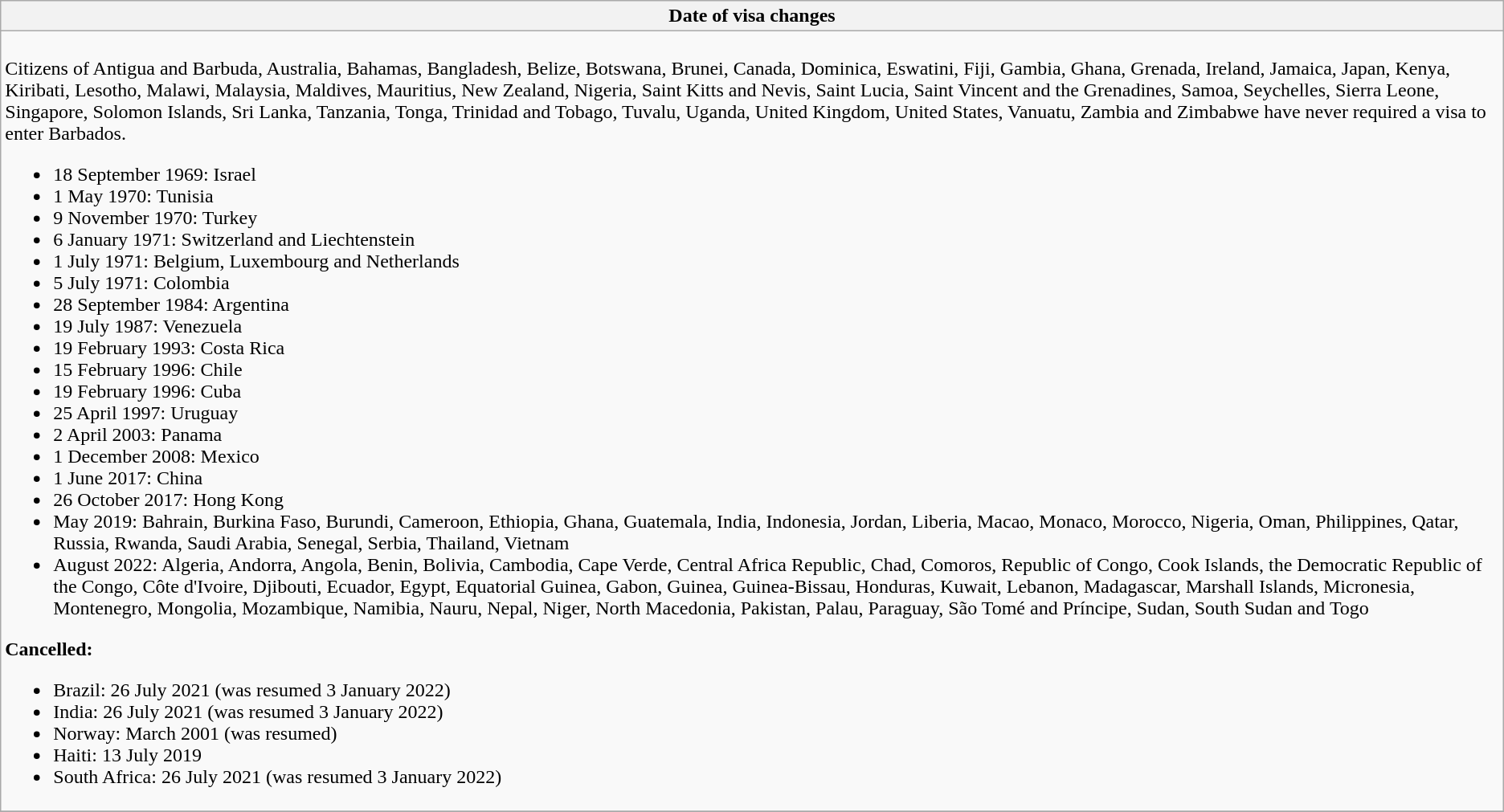<table class="wikitable collapsible collapsed">
<tr>
<th style="width:100%;";">Date of visa changes</th>
</tr>
<tr>
<td><br>
Citizens of Antigua and Barbuda, Australia, Bahamas, Bangladesh, Belize, Botswana, Brunei, Canada, Dominica, Eswatini, Fiji, Gambia, Ghana, Grenada, Ireland, Jamaica, Japan, Kenya, Kiribati, Lesotho, Malawi, Malaysia, Maldives, Mauritius, New Zealand, Nigeria, Saint Kitts and Nevis, Saint Lucia, Saint Vincent and the Grenadines, Samoa, Seychelles, Sierra Leone, Singapore, Solomon Islands, Sri Lanka, Tanzania, Tonga, Trinidad and Tobago, Tuvalu, Uganda, United Kingdom, United States, Vanuatu, Zambia and Zimbabwe have never required a visa to enter Barbados.<ul><li>18 September 1969: Israel</li><li>1 May 1970: Tunisia</li><li>9 November 1970: Turkey</li><li>6 January 1971: Switzerland and Liechtenstein</li><li>1 July 1971: Belgium, Luxembourg and Netherlands</li><li>5 July 1971: Colombia</li><li>28 September 1984: Argentina</li><li>19 July 1987: Venezuela</li><li>19 February 1993: Costa Rica</li><li>15 February 1996: Chile</li><li>19 February 1996: Cuba</li><li>25 April 1997: Uruguay</li><li>2 April 2003: Panama</li><li>1 December 2008: Mexico</li><li>1 June 2017: China</li><li>26 October 2017: Hong Kong</li><li>May 2019: Bahrain, Burkina Faso, Burundi, Cameroon, Ethiopia, Ghana, Guatemala, India, Indonesia, Jordan, Liberia, Macao, Monaco, Morocco, Nigeria, Oman, Philippines, Qatar, Russia, Rwanda, Saudi Arabia, Senegal, Serbia, Thailand, Vietnam</li><li>August 2022: Algeria, Andorra, Angola, Benin, Bolivia, Cambodia, Cape Verde, Central Africa Republic, Chad, Comoros, Republic of Congo, Cook Islands, the Democratic Republic of the Congo, Côte d'Ivoire, Djibouti, Ecuador, Egypt, Equatorial Guinea, Gabon, Guinea, Guinea-Bissau, Honduras, Kuwait, Lebanon, Madagascar, Marshall Islands, Micronesia, Montenegro, Mongolia, Mozambique, Namibia, Nauru, Nepal, Niger, North Macedonia, Pakistan, Palau, Paraguay, São Tomé and Príncipe, Sudan, South Sudan and Togo</li></ul><strong>Cancelled:</strong><ul><li>Brazil: 26 July 2021 (was resumed 3 January 2022) </li><li>India: 26 July 2021 (was resumed 3 January 2022) </li><li>Norway: March 2001 (was resumed)</li><li>Haiti: 13 July 2019</li><li>South Africa: 26 July 2021 (was resumed 3 January 2022) </li></ul></td>
</tr>
<tr>
</tr>
</table>
